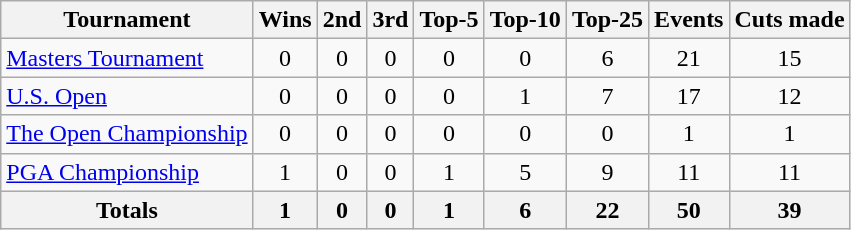<table class=wikitable style=text-align:center>
<tr>
<th>Tournament</th>
<th>Wins</th>
<th>2nd</th>
<th>3rd</th>
<th>Top-5</th>
<th>Top-10</th>
<th>Top-25</th>
<th>Events</th>
<th>Cuts made</th>
</tr>
<tr>
<td align=left><a href='#'>Masters Tournament</a></td>
<td>0</td>
<td>0</td>
<td>0</td>
<td>0</td>
<td>0</td>
<td>6</td>
<td>21</td>
<td>15</td>
</tr>
<tr>
<td align=left><a href='#'>U.S. Open</a></td>
<td>0</td>
<td>0</td>
<td>0</td>
<td>0</td>
<td>1</td>
<td>7</td>
<td>17</td>
<td>12</td>
</tr>
<tr>
<td align=left><a href='#'>The Open Championship</a></td>
<td>0</td>
<td>0</td>
<td>0</td>
<td>0</td>
<td>0</td>
<td>0</td>
<td>1</td>
<td>1</td>
</tr>
<tr>
<td align=left><a href='#'>PGA Championship</a></td>
<td>1</td>
<td>0</td>
<td>0</td>
<td>1</td>
<td>5</td>
<td>9</td>
<td>11</td>
<td>11</td>
</tr>
<tr>
<th>Totals</th>
<th>1</th>
<th>0</th>
<th>0</th>
<th>1</th>
<th>6</th>
<th>22</th>
<th>50</th>
<th>39</th>
</tr>
</table>
